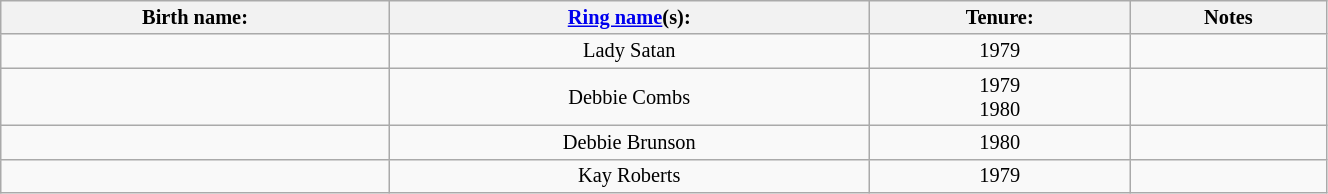<table class="sortable wikitable" style="font-size:85%; text-align:center; width:70%;">
<tr>
<th>Birth name:</th>
<th><a href='#'>Ring name</a>(s):</th>
<th>Tenure:</th>
<th>Notes</th>
</tr>
<tr>
<td></td>
<td>Lady Satan</td>
<td sort>1979</td>
<td></td>
</tr>
<tr>
<td></td>
<td>Debbie Combs</td>
<td sort>1979<br>1980</td>
<td></td>
</tr>
<tr>
<td></td>
<td>Debbie Brunson</td>
<td sort>1980</td>
<td></td>
</tr>
<tr>
<td></td>
<td>Kay Roberts</td>
<td sort>1979</td>
<td></td>
</tr>
</table>
